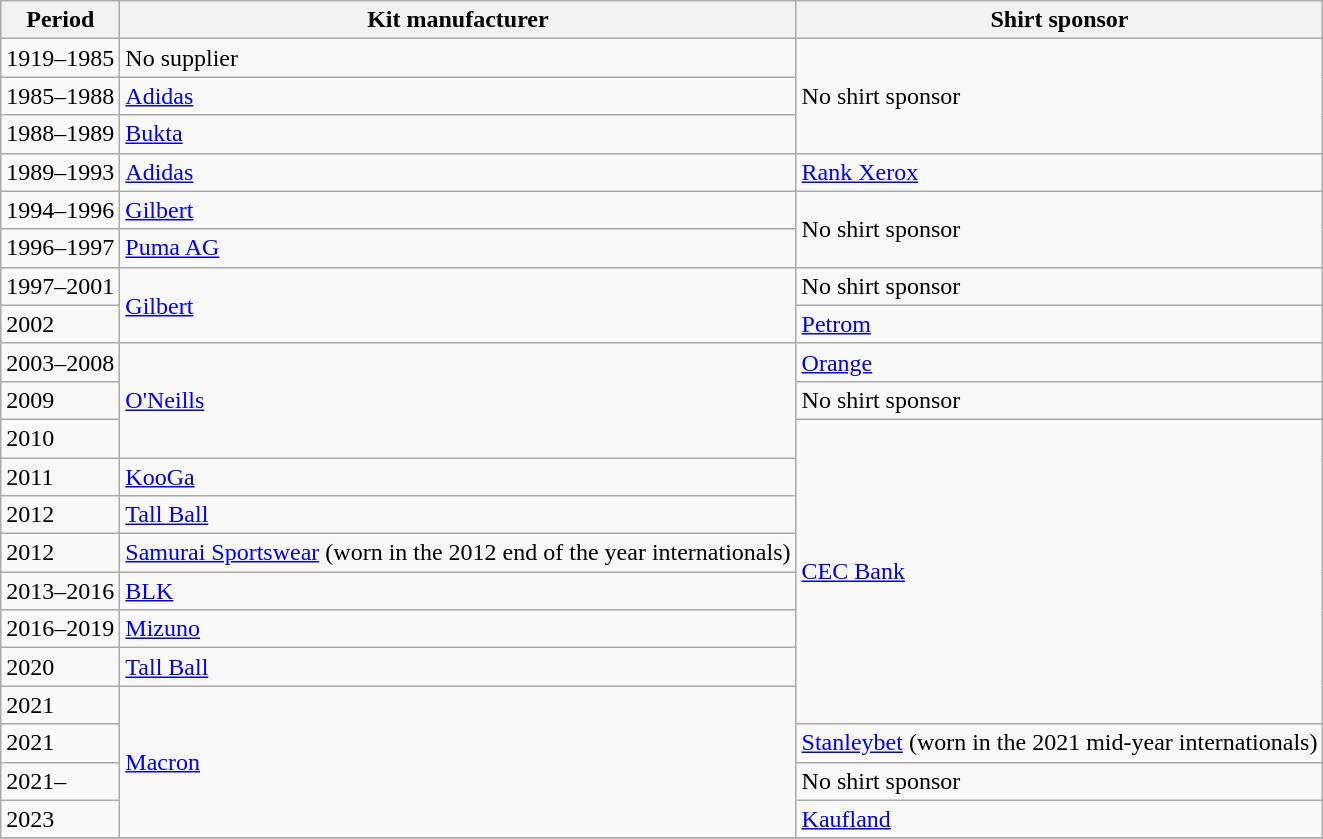<table class="wikitable">
<tr>
<th>Period</th>
<th>Kit manufacturer</th>
<th>Shirt sponsor</th>
</tr>
<tr>
<td>1919–1985</td>
<td>No supplier</td>
<td rowspan="3">No shirt sponsor</td>
</tr>
<tr>
<td>1985–1988</td>
<td><a href='#'>Adidas</a></td>
</tr>
<tr>
<td>1988–1989</td>
<td><a href='#'>Bukta</a></td>
</tr>
<tr>
<td>1989–1993</td>
<td><a href='#'>Adidas</a></td>
<td><a href='#'>Rank Xerox</a></td>
</tr>
<tr>
<td>1994–1996</td>
<td><a href='#'>Gilbert</a></td>
<td rowspan="2">No shirt sponsor</td>
</tr>
<tr>
<td>1996–1997</td>
<td><a href='#'>Puma AG</a></td>
</tr>
<tr>
<td>1997–2001</td>
<td rowspan="2"><a href='#'>Gilbert</a></td>
<td>No shirt sponsor</td>
</tr>
<tr>
<td>2002</td>
<td><a href='#'>Petrom</a></td>
</tr>
<tr>
<td>2003–2008</td>
<td rowspan="3"><a href='#'>O'Neills</a></td>
<td><a href='#'>Orange</a></td>
</tr>
<tr>
<td>2009</td>
<td>No shirt sponsor</td>
</tr>
<tr>
<td>2010</td>
<td rowspan="8"><a href='#'>CEC Bank</a></td>
</tr>
<tr>
<td>2011</td>
<td><a href='#'>KooGa</a></td>
</tr>
<tr>
<td>2012</td>
<td><a href='#'>Tall Ball</a></td>
</tr>
<tr>
<td>2012</td>
<td><a href='#'>Samurai Sportswear</a> (worn in the 2012 end of the year internationals)</td>
</tr>
<tr>
<td>2013–2016</td>
<td><a href='#'>BLK</a></td>
</tr>
<tr>
<td>2016–2019</td>
<td><a href='#'>Mizuno</a></td>
</tr>
<tr>
<td>2020</td>
<td><a href='#'>Tall Ball</a></td>
</tr>
<tr>
<td>2021</td>
<td rowspan="4"><a href='#'>Macron</a></td>
</tr>
<tr>
<td>2021</td>
<td><a href='#'>Stanleybet</a> (worn in the 2021 mid-year internationals)</td>
</tr>
<tr>
<td>2021–</td>
<td>No shirt sponsor</td>
</tr>
<tr>
<td>2023</td>
<td><a href='#'>Kaufland</a></td>
</tr>
<tr>
</tr>
</table>
